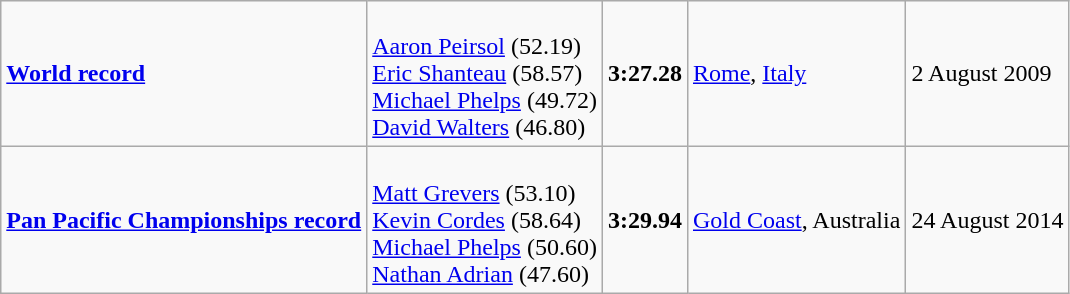<table class="wikitable">
<tr>
<td><strong><a href='#'>World record</a></strong></td>
<td><br><a href='#'>Aaron Peirsol</a> (52.19)<br><a href='#'>Eric Shanteau</a> (58.57)<br><a href='#'>Michael Phelps</a> (49.72)<br><a href='#'>David Walters</a> (46.80)</td>
<td><strong>3:27.28</strong></td>
<td><a href='#'>Rome</a>, <a href='#'>Italy</a></td>
<td>2 August 2009</td>
</tr>
<tr>
<td><strong><a href='#'>Pan Pacific Championships record</a></strong></td>
<td><br><a href='#'>Matt Grevers</a> (53.10)<br><a href='#'>Kevin Cordes</a> (58.64)<br><a href='#'>Michael Phelps</a> (50.60)<br><a href='#'>Nathan Adrian</a> (47.60)</td>
<td><strong>3:29.94</strong></td>
<td><a href='#'>Gold Coast</a>, Australia</td>
<td>24 August 2014</td>
</tr>
</table>
